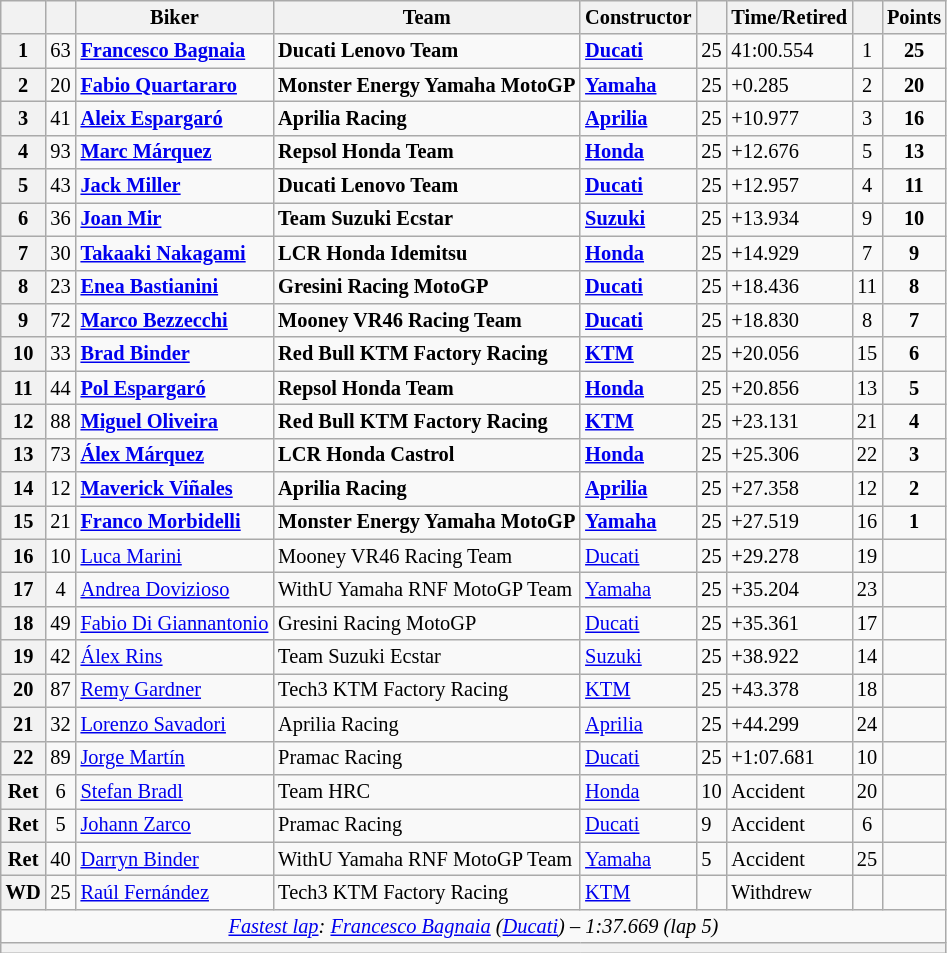<table class="wikitable sortable" style="font-size: 85%;">
<tr>
<th scope="col"></th>
<th scope="col"></th>
<th scope="col">Biker</th>
<th scope="col">Team</th>
<th scope="col">Constructor</th>
<th scope="col" class="unsortable"></th>
<th scope="col" class="unsortable">Time/Retired</th>
<th scope="col"></th>
<th scope="col">Points</th>
</tr>
<tr>
<th scope="row">1</th>
<td align="center">63</td>
<td> <strong><a href='#'>Francesco Bagnaia</a></strong></td>
<td><strong>Ducati Lenovo Team</strong></td>
<td><strong><a href='#'>Ducati</a></strong></td>
<td>25</td>
<td>41:00.554</td>
<td align="center">1</td>
<td align="center"><strong>25</strong></td>
</tr>
<tr>
<th scope="row">2</th>
<td align="center">20</td>
<td> <strong><a href='#'>Fabio Quartararo</a></strong></td>
<td><strong>Monster Energy Yamaha MotoGP</strong></td>
<td><strong><a href='#'>Yamaha</a></strong></td>
<td>25</td>
<td>+0.285</td>
<td align="center">2</td>
<td align="center"><strong>20</strong></td>
</tr>
<tr>
<th scope="row">3</th>
<td align="center">41</td>
<td> <strong><a href='#'>Aleix Espargaró</a></strong></td>
<td><strong>Aprilia Racing</strong></td>
<td><strong><a href='#'>Aprilia</a></strong></td>
<td>25</td>
<td>+10.977</td>
<td align="center">3</td>
<td align="center"><strong>16</strong></td>
</tr>
<tr>
<th scope="row">4</th>
<td align="center">93</td>
<td> <strong><a href='#'>Marc Márquez</a></strong></td>
<td><strong>Repsol Honda Team</strong></td>
<td><strong><a href='#'>Honda</a></strong></td>
<td>25</td>
<td>+12.676</td>
<td align="center">5</td>
<td align="center"><strong>13</strong></td>
</tr>
<tr>
<th scope="row">5</th>
<td align="center">43</td>
<td> <strong><a href='#'>Jack Miller</a></strong></td>
<td><strong>Ducati Lenovo Team</strong></td>
<td><strong><a href='#'>Ducati</a></strong></td>
<td>25</td>
<td>+12.957</td>
<td align="center">4</td>
<td align="center"><strong>11</strong></td>
</tr>
<tr>
<th scope="row">6</th>
<td align="center">36</td>
<td> <strong><a href='#'>Joan Mir</a></strong></td>
<td><strong>Team Suzuki Ecstar</strong></td>
<td><strong><a href='#'>Suzuki</a></strong></td>
<td>25</td>
<td>+13.934</td>
<td align="center">9</td>
<td align="center"><strong>10</strong></td>
</tr>
<tr>
<th scope="row">7</th>
<td align="center">30</td>
<td> <strong><a href='#'>Takaaki Nakagami</a></strong></td>
<td><strong>LCR Honda Idemitsu</strong></td>
<td><strong><a href='#'>Honda</a></strong></td>
<td>25</td>
<td>+14.929</td>
<td align="center">7</td>
<td align="center"><strong>9</strong></td>
</tr>
<tr>
<th scope="row">8</th>
<td align="center">23</td>
<td> <strong><a href='#'>Enea Bastianini</a></strong></td>
<td><strong>Gresini Racing MotoGP</strong></td>
<td><strong><a href='#'>Ducati</a></strong></td>
<td>25</td>
<td>+18.436</td>
<td align="center">11</td>
<td align="center"><strong>8</strong></td>
</tr>
<tr>
<th scope="row">9</th>
<td align="center">72</td>
<td> <strong><a href='#'>Marco Bezzecchi</a></strong></td>
<td><strong>Mooney VR46 Racing Team</strong></td>
<td><strong><a href='#'>Ducati</a></strong></td>
<td>25</td>
<td>+18.830</td>
<td align="center">8</td>
<td align="center"><strong>7</strong></td>
</tr>
<tr>
<th scope="row">10</th>
<td align="center">33</td>
<td> <strong><a href='#'>Brad Binder</a></strong></td>
<td><strong>Red Bull KTM Factory Racing</strong></td>
<td><strong><a href='#'>KTM</a></strong></td>
<td>25</td>
<td>+20.056</td>
<td align="center">15</td>
<td align="center"><strong>6</strong></td>
</tr>
<tr>
<th scope="row">11</th>
<td align="center">44</td>
<td> <strong><a href='#'>Pol Espargaró</a></strong></td>
<td><strong>Repsol Honda Team</strong></td>
<td><strong><a href='#'>Honda</a></strong></td>
<td>25</td>
<td>+20.856</td>
<td align="center">13</td>
<td align="center"><strong>5</strong></td>
</tr>
<tr>
<th scope="row">12</th>
<td align="center">88</td>
<td> <strong><a href='#'>Miguel Oliveira</a></strong></td>
<td><strong>Red Bull KTM Factory Racing</strong></td>
<td><strong><a href='#'>KTM</a></strong></td>
<td>25</td>
<td>+23.131</td>
<td align="center">21</td>
<td align="center"><strong>4</strong></td>
</tr>
<tr>
<th scope="row">13</th>
<td align="center">73</td>
<td> <strong><a href='#'>Álex Márquez</a></strong></td>
<td><strong>LCR Honda Castrol</strong></td>
<td><strong><a href='#'>Honda</a></strong></td>
<td>25</td>
<td>+25.306</td>
<td align="center">22</td>
<td align="center"><strong>3</strong></td>
</tr>
<tr>
<th scope="row">14</th>
<td align="center">12</td>
<td> <strong><a href='#'>Maverick Viñales</a></strong></td>
<td><strong>Aprilia Racing</strong></td>
<td><strong><a href='#'>Aprilia</a></strong></td>
<td>25</td>
<td>+27.358</td>
<td align="center">12</td>
<td align="center"><strong>2</strong></td>
</tr>
<tr>
<th scope="row">15</th>
<td align="center">21</td>
<td> <strong><a href='#'>Franco Morbidelli</a></strong></td>
<td><strong>Monster Energy Yamaha MotoGP</strong></td>
<td><strong><a href='#'>Yamaha</a></strong></td>
<td>25</td>
<td>+27.519</td>
<td align="center">16</td>
<td align="center"><strong>1</strong></td>
</tr>
<tr>
<th scope="row">16</th>
<td align="center">10</td>
<td> <a href='#'>Luca Marini</a></td>
<td>Mooney VR46 Racing Team</td>
<td><a href='#'>Ducati</a></td>
<td>25</td>
<td>+29.278</td>
<td align="center">19</td>
<td align="center"></td>
</tr>
<tr>
<th scope="row">17</th>
<td align="center">4</td>
<td> <a href='#'>Andrea Dovizioso</a></td>
<td>WithU Yamaha RNF MotoGP Team</td>
<td><a href='#'>Yamaha</a></td>
<td>25</td>
<td>+35.204</td>
<td align="center">23</td>
<td align="center"></td>
</tr>
<tr>
<th scope="row">18</th>
<td align="center">49</td>
<td> <a href='#'>Fabio Di Giannantonio</a></td>
<td>Gresini Racing MotoGP</td>
<td><a href='#'>Ducati</a></td>
<td>25</td>
<td>+35.361</td>
<td align="center">17</td>
<td></td>
</tr>
<tr>
<th scope="row">19</th>
<td align="center">42</td>
<td> <a href='#'>Álex Rins</a></td>
<td>Team Suzuki Ecstar</td>
<td><a href='#'>Suzuki</a></td>
<td>25</td>
<td>+38.922</td>
<td align="center">14</td>
<td></td>
</tr>
<tr>
<th scope="row">20</th>
<td align="center">87</td>
<td> <a href='#'>Remy Gardner</a></td>
<td>Tech3 KTM Factory Racing</td>
<td><a href='#'>KTM</a></td>
<td>25</td>
<td>+43.378</td>
<td align="center">18</td>
<td align="center"></td>
</tr>
<tr>
<th scope="row">21</th>
<td align="center">32</td>
<td> <a href='#'>Lorenzo Savadori</a></td>
<td>Aprilia Racing</td>
<td><a href='#'>Aprilia</a></td>
<td>25</td>
<td>+44.299</td>
<td align="center">24</td>
<td></td>
</tr>
<tr>
<th scope="row">22</th>
<td align="center">89</td>
<td> <a href='#'>Jorge Martín</a></td>
<td>Pramac Racing</td>
<td><a href='#'>Ducati</a></td>
<td>25</td>
<td>+1:07.681</td>
<td align="center">10</td>
<td align="center"></td>
</tr>
<tr>
<th scope="row">Ret</th>
<td align="center">6</td>
<td> <a href='#'>Stefan Bradl</a></td>
<td>Team HRC</td>
<td><a href='#'>Honda</a></td>
<td>10</td>
<td>Accident</td>
<td align="center">20</td>
<td align="center"></td>
</tr>
<tr>
<th scope="row">Ret</th>
<td align="center">5</td>
<td> <a href='#'>Johann Zarco</a></td>
<td>Pramac Racing</td>
<td><a href='#'>Ducati</a></td>
<td>9</td>
<td>Accident</td>
<td align="center">6</td>
<td></td>
</tr>
<tr>
<th scope="row">Ret</th>
<td align="center">40</td>
<td> <a href='#'>Darryn Binder</a></td>
<td>WithU Yamaha RNF MotoGP Team</td>
<td><a href='#'>Yamaha</a></td>
<td>5</td>
<td>Accident</td>
<td align="center">25</td>
</tr>
<tr>
<th scope="row">WD</th>
<td align="center">25</td>
<td> <a href='#'>Raúl Fernández</a></td>
<td>Tech3 KTM Factory Racing</td>
<td><a href='#'>KTM</a></td>
<td></td>
<td>Withdrew</td>
<td></td>
<td></td>
</tr>
<tr class="sortbottom">
<td colspan="9" style="text-align:center"><em><a href='#'>Fastest lap</a>:  <a href='#'>Francesco Bagnaia</a> (<a href='#'>Ducati</a>) – 1:37.669 (lap 5)</em></td>
</tr>
<tr>
<th colspan=9></th>
</tr>
</table>
